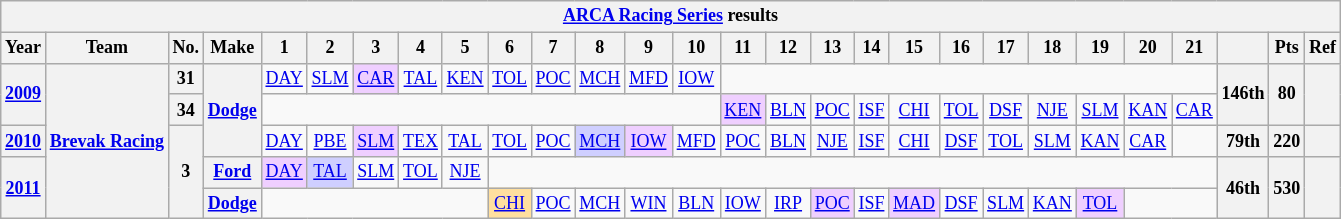<table class="wikitable" style="text-align:center; font-size:75%">
<tr>
<th colspan=48><a href='#'>ARCA Racing Series</a> results</th>
</tr>
<tr>
<th>Year</th>
<th>Team</th>
<th>No.</th>
<th>Make</th>
<th>1</th>
<th>2</th>
<th>3</th>
<th>4</th>
<th>5</th>
<th>6</th>
<th>7</th>
<th>8</th>
<th>9</th>
<th>10</th>
<th>11</th>
<th>12</th>
<th>13</th>
<th>14</th>
<th>15</th>
<th>16</th>
<th>17</th>
<th>18</th>
<th>19</th>
<th>20</th>
<th>21</th>
<th></th>
<th>Pts</th>
<th>Ref</th>
</tr>
<tr>
<th rowspan=2><a href='#'>2009</a></th>
<th rowspan=5><a href='#'>Brevak Racing</a></th>
<th>31</th>
<th rowspan=3><a href='#'>Dodge</a></th>
<td><a href='#'>DAY</a></td>
<td><a href='#'>SLM</a></td>
<td style="background:#EFCFFF;"><a href='#'>CAR</a><br></td>
<td><a href='#'>TAL</a></td>
<td><a href='#'>KEN</a></td>
<td><a href='#'>TOL</a></td>
<td><a href='#'>POC</a></td>
<td><a href='#'>MCH</a></td>
<td><a href='#'>MFD</a></td>
<td><a href='#'>IOW</a></td>
<td colspan=11></td>
<th rowspan=2>146th</th>
<th rowspan=2>80</th>
<th rowspan=2></th>
</tr>
<tr>
<th>34</th>
<td colspan=10></td>
<td style="background:#EFCFFF;"><a href='#'>KEN</a><br></td>
<td><a href='#'>BLN</a></td>
<td><a href='#'>POC</a></td>
<td><a href='#'>ISF</a></td>
<td><a href='#'>CHI</a></td>
<td><a href='#'>TOL</a></td>
<td><a href='#'>DSF</a></td>
<td><a href='#'>NJE</a></td>
<td><a href='#'>SLM</a></td>
<td><a href='#'>KAN</a></td>
<td><a href='#'>CAR</a></td>
</tr>
<tr>
<th><a href='#'>2010</a></th>
<th rowspan=3>3</th>
<td><a href='#'>DAY</a></td>
<td><a href='#'>PBE</a></td>
<td style="background:#EFCFFF;"><a href='#'>SLM</a><br></td>
<td><a href='#'>TEX</a></td>
<td><a href='#'>TAL</a></td>
<td><a href='#'>TOL</a></td>
<td><a href='#'>POC</a></td>
<td style="background:#CFCFFF;"><a href='#'>MCH</a><br></td>
<td style="background:#EFCFFF;"><a href='#'>IOW</a><br></td>
<td><a href='#'>MFD</a></td>
<td><a href='#'>POC</a></td>
<td><a href='#'>BLN</a></td>
<td><a href='#'>NJE</a></td>
<td><a href='#'>ISF</a></td>
<td><a href='#'>CHI</a></td>
<td><a href='#'>DSF</a></td>
<td><a href='#'>TOL</a></td>
<td><a href='#'>SLM</a></td>
<td><a href='#'>KAN</a></td>
<td><a href='#'>CAR</a></td>
<td></td>
<th>79th</th>
<th>220</th>
<th></th>
</tr>
<tr>
<th rowspan=2><a href='#'>2011</a></th>
<th><a href='#'>Ford</a></th>
<td style="background:#EFCFFF;"><a href='#'>DAY</a><br></td>
<td style="background:#CFCFFF;"><a href='#'>TAL</a><br></td>
<td><a href='#'>SLM</a></td>
<td><a href='#'>TOL</a></td>
<td><a href='#'>NJE</a></td>
<td colspan=16></td>
<th rowspan=2>46th</th>
<th rowspan=2>530</th>
<th rowspan=2></th>
</tr>
<tr>
<th><a href='#'>Dodge</a></th>
<td colspan=5></td>
<td style="background:#FFDF9F;"><a href='#'>CHI</a><br></td>
<td><a href='#'>POC</a></td>
<td><a href='#'>MCH</a></td>
<td><a href='#'>WIN</a></td>
<td><a href='#'>BLN</a></td>
<td><a href='#'>IOW</a></td>
<td><a href='#'>IRP</a></td>
<td style="background:#EFCFFF;"><a href='#'>POC</a><br></td>
<td><a href='#'>ISF</a></td>
<td style="background:#EFCFFF;"><a href='#'>MAD</a><br></td>
<td><a href='#'>DSF</a></td>
<td><a href='#'>SLM</a></td>
<td><a href='#'>KAN</a></td>
<td style="background:#EFCFFF;"><a href='#'>TOL</a><br></td>
<td colspan=2></td>
</tr>
</table>
